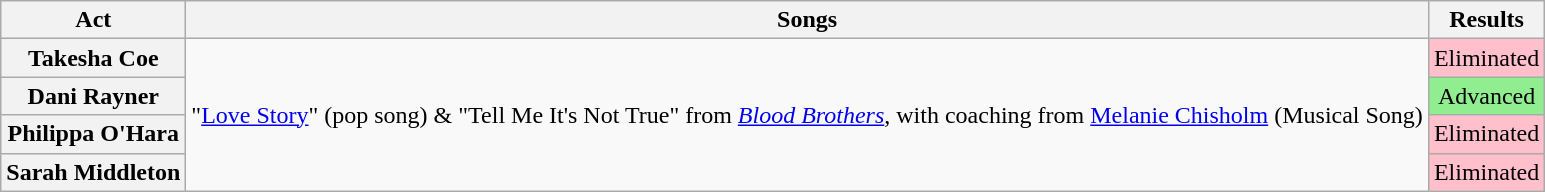<table class="wikitable plainrowheaders" style="text-align:center;">
<tr>
<th scope="col">Act</th>
<th scope="col">Songs</th>
<th scope="col">Results</th>
</tr>
<tr>
<th scope="row">Takesha Coe</th>
<td rowspan="4">"<a href='#'>Love Story</a>" (pop song) & "Tell Me It's Not True" from <em><a href='#'>Blood Brothers</a></em>, with coaching from <a href='#'>Melanie Chisholm</a> (Musical Song)</td>
<td style="background:pink;">Eliminated</td>
</tr>
<tr>
<th scope="row">Dani Rayner</th>
<td style="background:lightgreen;">Advanced</td>
</tr>
<tr>
<th scope="row">Philippa O'Hara</th>
<td style="background:pink;">Eliminated</td>
</tr>
<tr>
<th scope="row">Sarah Middleton</th>
<td style="background:pink;">Eliminated</td>
</tr>
</table>
